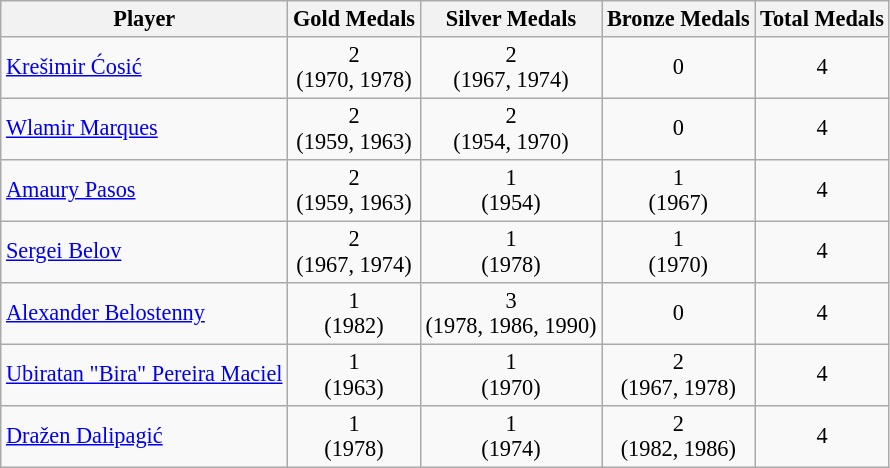<table class="wikitable sortable" style="text-align:center; font-size:93%">
<tr>
<th>Player</th>
<th>Gold Medals</th>
<th>Silver Medals</th>
<th>Bronze Medals</th>
<th>Total Medals</th>
</tr>
<tr>
<td style="text-align:left"> <a href='#'>Krešimir Ćosić</a></td>
<td>2<br>(1970, 1978)</td>
<td>2<br>(1967, 1974)</td>
<td>0</td>
<td>4</td>
</tr>
<tr>
<td style="text-align:left"> <a href='#'>Wlamir Marques</a></td>
<td>2<br>(1959, 1963)</td>
<td>2<br>(1954, 1970)</td>
<td>0</td>
<td>4</td>
</tr>
<tr>
<td style="text-align:left"> <a href='#'>Amaury Pasos</a></td>
<td>2<br>(1959, 1963)</td>
<td>1<br>(1954)</td>
<td>1<br>(1967)</td>
<td>4</td>
</tr>
<tr>
<td style="text-align:left"> <a href='#'>Sergei Belov</a></td>
<td>2<br>(1967, 1974)</td>
<td>1<br>(1978)</td>
<td>1<br>(1970)</td>
<td>4</td>
</tr>
<tr>
<td style="text-align:left"> <a href='#'>Alexander Belostenny</a></td>
<td>1<br>(1982)</td>
<td>3<br>(1978, 1986, 1990)</td>
<td>0</td>
<td>4</td>
</tr>
<tr>
<td style="text-align:left"> <a href='#'>Ubiratan "Bira" Pereira Maciel</a></td>
<td>1<br>(1963)</td>
<td>1<br>(1970)</td>
<td>2<br>(1967, 1978)</td>
<td>4</td>
</tr>
<tr>
<td style="text-align:left"> <a href='#'>Dražen Dalipagić</a></td>
<td>1<br>(1978)</td>
<td>1<br>(1974)</td>
<td>2<br>(1982, 1986)</td>
<td>4</td>
</tr>
</table>
